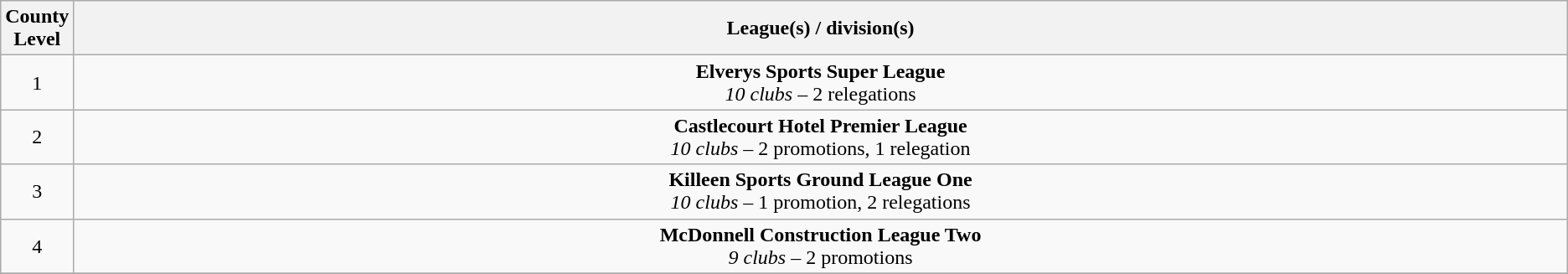<table class="wikitable" style="text-align: center;">
<tr>
<th colspan="1" width="4%">County Level</th>
<th>League(s) / division(s)</th>
</tr>
<tr>
<td>1</td>
<td><strong>Elverys Sports Super League</strong><br><em>10 clubs</em> – 2 relegations</td>
</tr>
<tr>
<td>2</td>
<td><strong>Castlecourt Hotel Premier League</strong><br><em>10 clubs</em> – 2 promotions, 1 relegation</td>
</tr>
<tr>
<td>3</td>
<td><strong>Killeen Sports Ground League One</strong><br><em>10 clubs</em> – 1 promotion, 2 relegations</td>
</tr>
<tr>
<td>4</td>
<td><strong>McDonnell Construction League Two</strong><br><em>9 clubs</em> – 2 promotions</td>
</tr>
<tr>
</tr>
</table>
